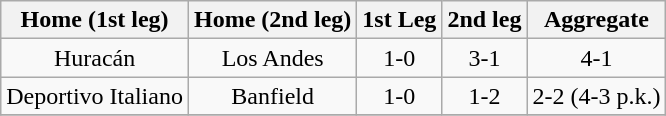<table class="wikitable" style="text-align: center;">
<tr>
<th>Home (1st leg)</th>
<th>Home (2nd leg)</th>
<th>1st Leg</th>
<th>2nd leg</th>
<th>Aggregate</th>
</tr>
<tr>
<td>Huracán</td>
<td>Los Andes</td>
<td>1-0</td>
<td>3-1</td>
<td>4-1</td>
</tr>
<tr>
<td>Deportivo Italiano</td>
<td>Banfield</td>
<td>1-0</td>
<td>1-2</td>
<td>2-2 (4-3 p.k.)</td>
</tr>
<tr>
</tr>
</table>
